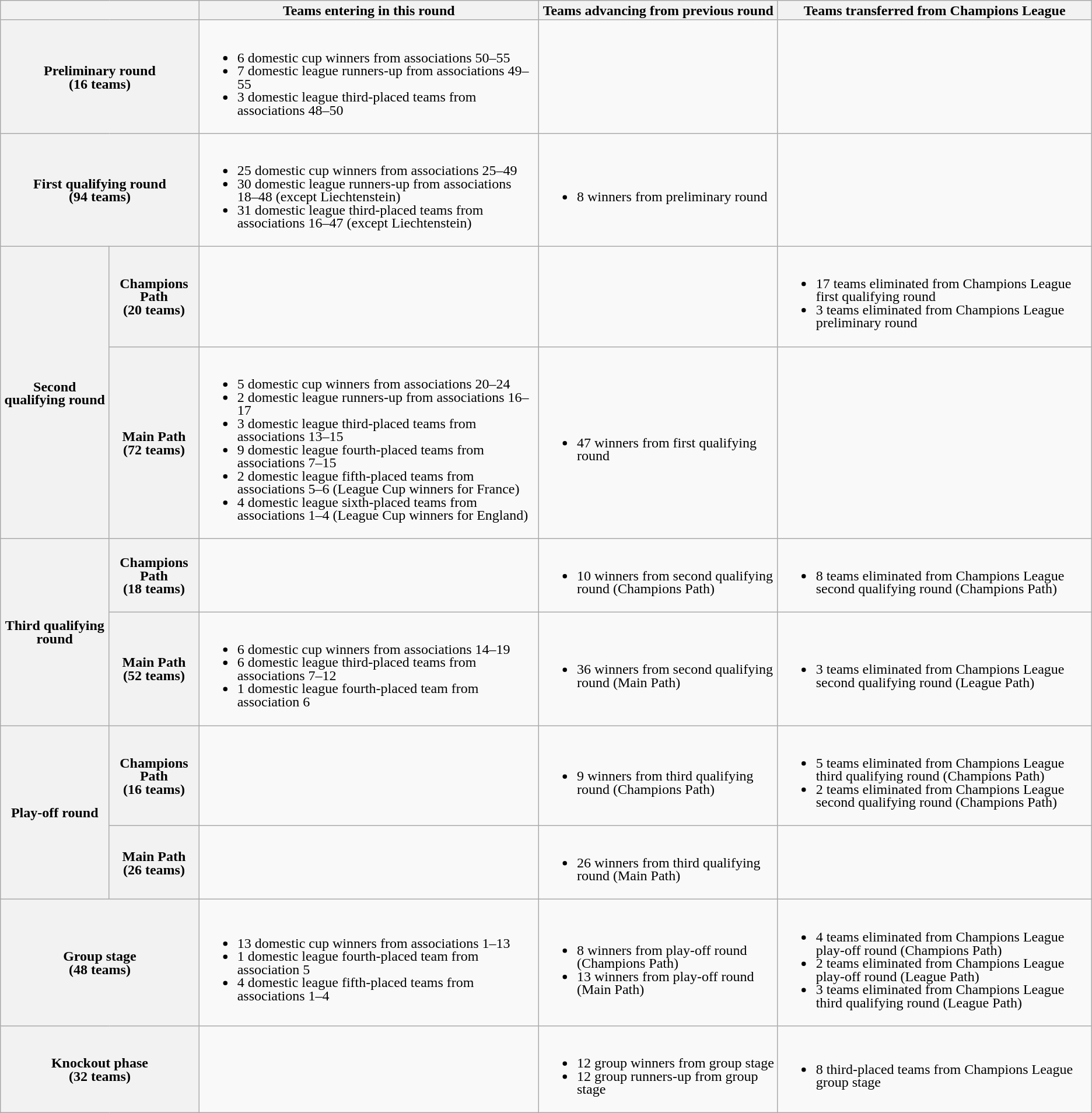<table class="wikitable" style="line-height:15px;">
<tr>
<th colspan=2></th>
<th>Teams entering in this round</th>
<th>Teams advancing from previous round</th>
<th>Teams transferred from Champions League</th>
</tr>
<tr>
<th colspan=2>Preliminary round<br>(16 teams)</th>
<td><br><ul><li>6 domestic cup winners from associations 50–55</li><li>7 domestic league runners-up from associations 49–55</li><li>3 domestic league third-placed teams from associations 48–50</li></ul></td>
<td></td>
<td></td>
</tr>
<tr>
<th colspan=2>First qualifying round<br>(94 teams)</th>
<td><br><ul><li>25 domestic cup winners from associations 25–49</li><li>30 domestic league runners-up from associations 18–48 (except Liechtenstein)</li><li>31 domestic league third-placed teams from associations 16–47 (except Liechtenstein)</li></ul></td>
<td><br><ul><li>8 winners from preliminary round</li></ul></td>
<td></td>
</tr>
<tr>
<th rowspan=2>Second qualifying round</th>
<th>Champions Path<br>(20 teams)</th>
<td></td>
<td></td>
<td><br><ul><li>17 teams eliminated from Champions League first qualifying round</li><li>3 teams eliminated from Champions League preliminary round</li></ul></td>
</tr>
<tr>
<th>Main Path<br>(72 teams)</th>
<td><br><ul><li>5 domestic cup winners from associations 20–24</li><li>2 domestic league runners-up from associations 16–17</li><li>3 domestic league third-placed teams from associations 13–15</li><li>9 domestic league fourth-placed teams from associations 7–15</li><li>2 domestic league fifth-placed teams from associations 5–6 (League Cup winners for France)</li><li>4 domestic league sixth-placed teams from associations 1–4 (League Cup winners for England)</li></ul></td>
<td><br><ul><li>47 winners from first qualifying round</li></ul></td>
<td></td>
</tr>
<tr>
<th rowspan=2>Third qualifying round</th>
<th>Champions Path<br>(18 teams)</th>
<td></td>
<td><br><ul><li>10 winners from second qualifying round (Champions Path)</li></ul></td>
<td><br><ul><li>8 teams eliminated from Champions League second qualifying round (Champions Path)</li></ul></td>
</tr>
<tr>
<th>Main Path<br>(52 teams)</th>
<td><br><ul><li>6 domestic cup winners from associations 14–19</li><li>6 domestic league third-placed teams from associations 7–12</li><li>1 domestic league fourth-placed team from association 6</li></ul></td>
<td><br><ul><li>36 winners from second qualifying round (Main Path)</li></ul></td>
<td><br><ul><li>3 teams eliminated from Champions League second qualifying round (League Path)</li></ul></td>
</tr>
<tr>
<th rowspan=2>Play-off round</th>
<th>Champions Path<br>(16 teams)</th>
<td></td>
<td><br><ul><li>9 winners from third qualifying round (Champions Path)</li></ul></td>
<td><br><ul><li>5 teams eliminated from Champions League third qualifying round (Champions Path)</li><li>2 teams eliminated from Champions League second qualifying round (Champions Path)</li></ul></td>
</tr>
<tr>
<th>Main Path<br>(26 teams)</th>
<td></td>
<td><br><ul><li>26 winners from third qualifying round (Main Path)</li></ul></td>
<td></td>
</tr>
<tr>
<th colspan=2>Group stage<br>(48 teams)</th>
<td><br><ul><li>13 domestic cup winners from associations 1–13</li><li>1 domestic league fourth-placed team from association 5</li><li>4 domestic league fifth-placed teams from associations 1–4</li></ul></td>
<td><br><ul><li>8 winners from play-off round (Champions Path)</li><li>13 winners from play-off round (Main Path)</li></ul></td>
<td><br><ul><li>4 teams eliminated from Champions League play-off round (Champions Path)</li><li>2 teams eliminated from Champions League play-off round (League Path)</li><li>3 teams eliminated from Champions League third qualifying round (League Path)</li></ul></td>
</tr>
<tr>
<th colspan=2>Knockout phase<br>(32 teams)</th>
<td></td>
<td><br><ul><li>12 group winners from group stage</li><li>12 group runners-up from group stage</li></ul></td>
<td><br><ul><li>8 third-placed teams from Champions League group stage</li></ul></td>
</tr>
</table>
